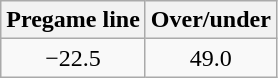<table class="wikitable">
<tr align="center">
<th style=>Pregame line</th>
<th style=>Over/under</th>
</tr>
<tr align="center">
<td>−22.5</td>
<td>49.0</td>
</tr>
</table>
